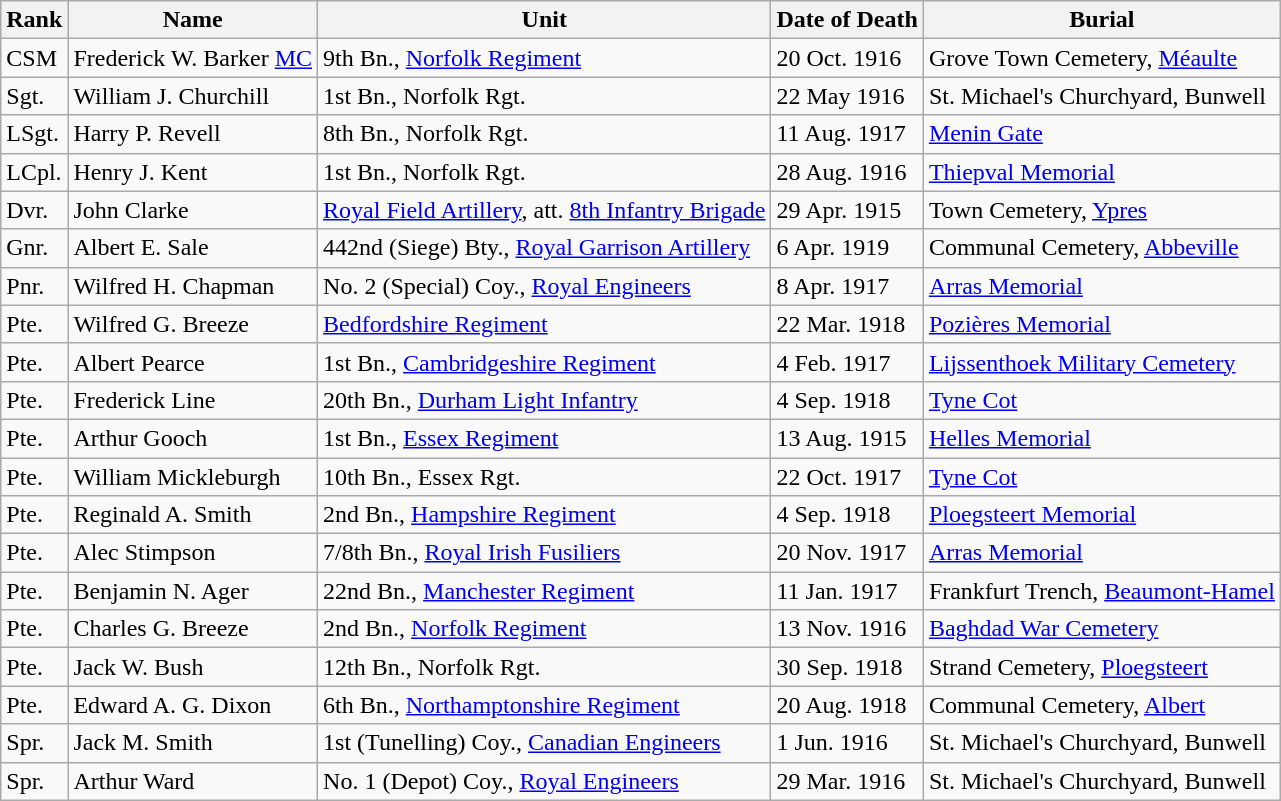<table class="wikitable">
<tr>
<th>Rank</th>
<th>Name</th>
<th>Unit</th>
<th>Date of Death</th>
<th>Burial</th>
</tr>
<tr>
<td>CSM</td>
<td>Frederick W. Barker <a href='#'>MC</a></td>
<td>9th Bn., <a href='#'>Norfolk Regiment</a></td>
<td>20 Oct. 1916</td>
<td>Grove Town Cemetery, <a href='#'>Méaulte</a></td>
</tr>
<tr>
<td>Sgt.</td>
<td>William J. Churchill</td>
<td>1st Bn., Norfolk Rgt.</td>
<td>22 May 1916</td>
<td>St. Michael's Churchyard, Bunwell</td>
</tr>
<tr>
<td>LSgt.</td>
<td>Harry P. Revell</td>
<td>8th Bn., Norfolk Rgt.</td>
<td>11 Aug. 1917</td>
<td><a href='#'>Menin Gate</a></td>
</tr>
<tr>
<td>LCpl.</td>
<td>Henry J. Kent</td>
<td>1st Bn., Norfolk Rgt.</td>
<td>28 Aug. 1916</td>
<td><a href='#'>Thiepval Memorial</a></td>
</tr>
<tr>
<td>Dvr.</td>
<td>John Clarke</td>
<td><a href='#'>Royal Field Artillery</a>, att. <a href='#'>8th Infantry Brigade</a></td>
<td>29 Apr. 1915</td>
<td>Town Cemetery, <a href='#'>Ypres</a></td>
</tr>
<tr>
<td>Gnr.</td>
<td>Albert E. Sale</td>
<td>442nd (Siege) Bty., <a href='#'>Royal Garrison Artillery</a></td>
<td>6 Apr. 1919</td>
<td>Communal Cemetery, <a href='#'>Abbeville</a></td>
</tr>
<tr>
<td>Pnr.</td>
<td>Wilfred H. Chapman</td>
<td>No. 2 (Special) Coy., <a href='#'>Royal Engineers</a></td>
<td>8 Apr. 1917</td>
<td><a href='#'>Arras Memorial</a></td>
</tr>
<tr>
<td>Pte.</td>
<td>Wilfred G. Breeze</td>
<td><a href='#'>Bedfordshire Regiment</a></td>
<td>22 Mar. 1918</td>
<td><a href='#'>Pozières Memorial</a></td>
</tr>
<tr>
<td>Pte.</td>
<td>Albert Pearce</td>
<td>1st Bn., <a href='#'>Cambridgeshire Regiment</a></td>
<td>4 Feb. 1917</td>
<td><a href='#'>Lijssenthoek Military Cemetery</a></td>
</tr>
<tr>
<td>Pte.</td>
<td>Frederick Line</td>
<td>20th Bn., <a href='#'>Durham Light Infantry</a></td>
<td>4 Sep. 1918</td>
<td><a href='#'>Tyne Cot</a></td>
</tr>
<tr>
<td>Pte.</td>
<td>Arthur Gooch</td>
<td>1st Bn., <a href='#'>Essex Regiment</a></td>
<td>13 Aug. 1915</td>
<td><a href='#'>Helles Memorial</a></td>
</tr>
<tr>
<td>Pte.</td>
<td>William Mickleburgh</td>
<td>10th Bn., Essex Rgt.</td>
<td>22 Oct. 1917</td>
<td><a href='#'>Tyne Cot</a></td>
</tr>
<tr>
<td>Pte.</td>
<td>Reginald A. Smith</td>
<td>2nd Bn., <a href='#'>Hampshire Regiment</a></td>
<td>4 Sep. 1918</td>
<td><a href='#'>Ploegsteert Memorial</a></td>
</tr>
<tr>
<td>Pte.</td>
<td>Alec Stimpson</td>
<td>7/8th Bn., <a href='#'>Royal Irish Fusiliers</a></td>
<td>20 Nov. 1917</td>
<td><a href='#'>Arras Memorial</a></td>
</tr>
<tr>
<td>Pte.</td>
<td>Benjamin N. Ager</td>
<td>22nd Bn., <a href='#'>Manchester Regiment</a></td>
<td>11 Jan. 1917</td>
<td>Frankfurt Trench, <a href='#'>Beaumont-Hamel</a></td>
</tr>
<tr>
<td>Pte.</td>
<td>Charles G. Breeze</td>
<td>2nd Bn., <a href='#'>Norfolk Regiment</a></td>
<td>13 Nov. 1916</td>
<td><a href='#'>Baghdad War Cemetery</a></td>
</tr>
<tr>
<td>Pte.</td>
<td>Jack W. Bush</td>
<td>12th Bn., Norfolk Rgt.</td>
<td>30 Sep. 1918</td>
<td>Strand Cemetery, <a href='#'>Ploegsteert</a></td>
</tr>
<tr>
<td>Pte.</td>
<td>Edward A. G. Dixon</td>
<td>6th Bn., <a href='#'>Northamptonshire Regiment</a></td>
<td>20 Aug. 1918</td>
<td>Communal Cemetery, <a href='#'>Albert</a></td>
</tr>
<tr>
<td>Spr.</td>
<td>Jack M. Smith</td>
<td>1st (Tunelling) Coy., <a href='#'>Canadian Engineers</a></td>
<td>1 Jun. 1916</td>
<td>St. Michael's Churchyard, Bunwell</td>
</tr>
<tr>
<td>Spr.</td>
<td>Arthur Ward</td>
<td>No. 1 (Depot) Coy., <a href='#'>Royal Engineers</a></td>
<td>29 Mar. 1916</td>
<td>St. Michael's Churchyard, Bunwell</td>
</tr>
</table>
